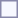<table style="border:1px solid #8888aa; background-color:#f7f8ff; padding:5px; font-size:95%; margin: 0px 12px 12px 0px;">
</table>
